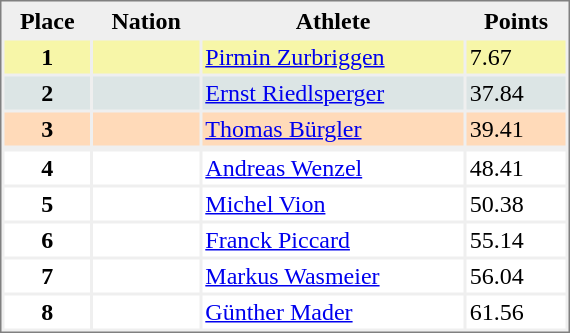<table style="border-style:solid;border-width:1px;border-color:#808080;background-color:#EFEFEF" cellspacing="2" cellpadding="2" width="380px">
<tr bgcolor="#EFEFEF">
<th>Place</th>
<th>Nation</th>
<th>Athlete</th>
<th>Points</th>
</tr>
<tr align="center" valign="top" bgcolor="#F7F6A8">
<th>1</th>
<td></td>
<td align="left"><a href='#'>Pirmin Zurbriggen</a></td>
<td align="left">7.67</td>
</tr>
<tr align="center" valign="top" bgcolor="#DCE5E5">
<th>2</th>
<td></td>
<td align="left"><a href='#'>Ernst Riedlsperger</a></td>
<td align="left">37.84</td>
</tr>
<tr align="center" valign="top" bgcolor="#FFDAB9">
<th>3</th>
<td></td>
<td align="left"><a href='#'>Thomas Bürgler</a></td>
<td align="left">39.41</td>
</tr>
<tr align="center" valign="top" bgcolor="#FFFFFF">
</tr>
<tr align="center" valign="top" bgcolor="#FFFFFF">
<th>4</th>
<td></td>
<td align="left"><a href='#'>Andreas Wenzel</a></td>
<td align="left">48.41</td>
</tr>
<tr align="center" valign="top" bgcolor="#FFFFFF">
<th>5</th>
<td></td>
<td align="left"><a href='#'>Michel Vion</a></td>
<td align="left">50.38</td>
</tr>
<tr align="center" valign="top" bgcolor="#FFFFFF">
<th>6</th>
<td></td>
<td align="left"><a href='#'>Franck Piccard</a></td>
<td align="left">55.14</td>
</tr>
<tr align="center" valign="top" bgcolor="#FFFFFF">
<th>7</th>
<td></td>
<td align="left"><a href='#'>Markus Wasmeier</a></td>
<td align="left">56.04</td>
</tr>
<tr align="center" valign="top" bgcolor="#FFFFFF">
<th>8</th>
<td></td>
<td align="left"><a href='#'>Günther Mader</a></td>
<td align="left">61.56</td>
</tr>
</table>
